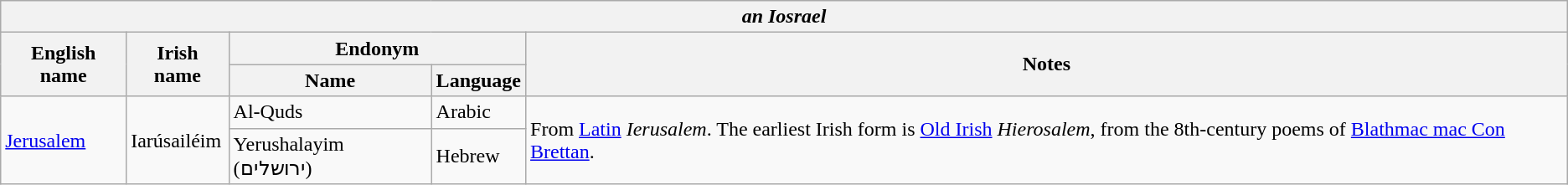<table class="wikitable sortable">
<tr>
<th colspan="5"> <em>an Iosrael</em></th>
</tr>
<tr>
<th rowspan="2">English name</th>
<th rowspan="2">Irish name</th>
<th colspan="2">Endonym</th>
<th rowspan="2">Notes</th>
</tr>
<tr>
<th>Name</th>
<th>Language</th>
</tr>
<tr>
<td rowspan="2"><a href='#'>Jerusalem</a></td>
<td rowspan="2">Iarúsailéim</td>
<td>Al-Quds</td>
<td>Arabic</td>
<td rowspan="2">From <a href='#'>Latin</a> <em>Ierusalem</em>. The earliest Irish form is <a href='#'>Old Irish</a> <em>Hierosalem</em>, from the 8th-century poems of <a href='#'>Blathmac mac Con Brettan</a>.</td>
</tr>
<tr>
<td>Yerushalayim (ירושלים)</td>
<td>Hebrew</td>
</tr>
</table>
